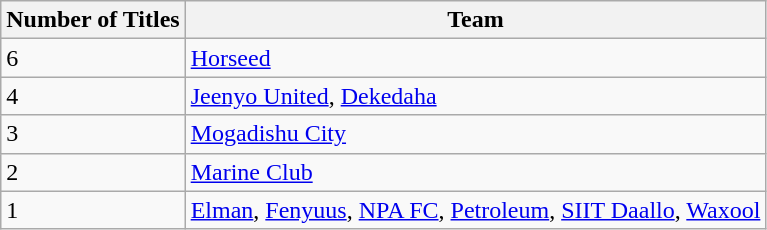<table class="wikitable">
<tr>
<th>Number of Titles</th>
<th>Team</th>
</tr>
<tr>
<td>6</td>
<td><a href='#'>Horseed</a></td>
</tr>
<tr>
<td>4</td>
<td><a href='#'>Jeenyo United</a>, <a href='#'>Dekedaha</a></td>
</tr>
<tr>
<td>3</td>
<td><a href='#'>Mogadishu City</a></td>
</tr>
<tr>
<td>2</td>
<td><a href='#'>Marine Club</a></td>
</tr>
<tr>
<td>1</td>
<td><a href='#'>Elman</a>, <a href='#'>Fenyuus</a>, <a href='#'>NPA FC</a>, <a href='#'>Petroleum</a>, <a href='#'>SIIT Daallo</a>, <a href='#'>Waxool</a></td>
</tr>
</table>
